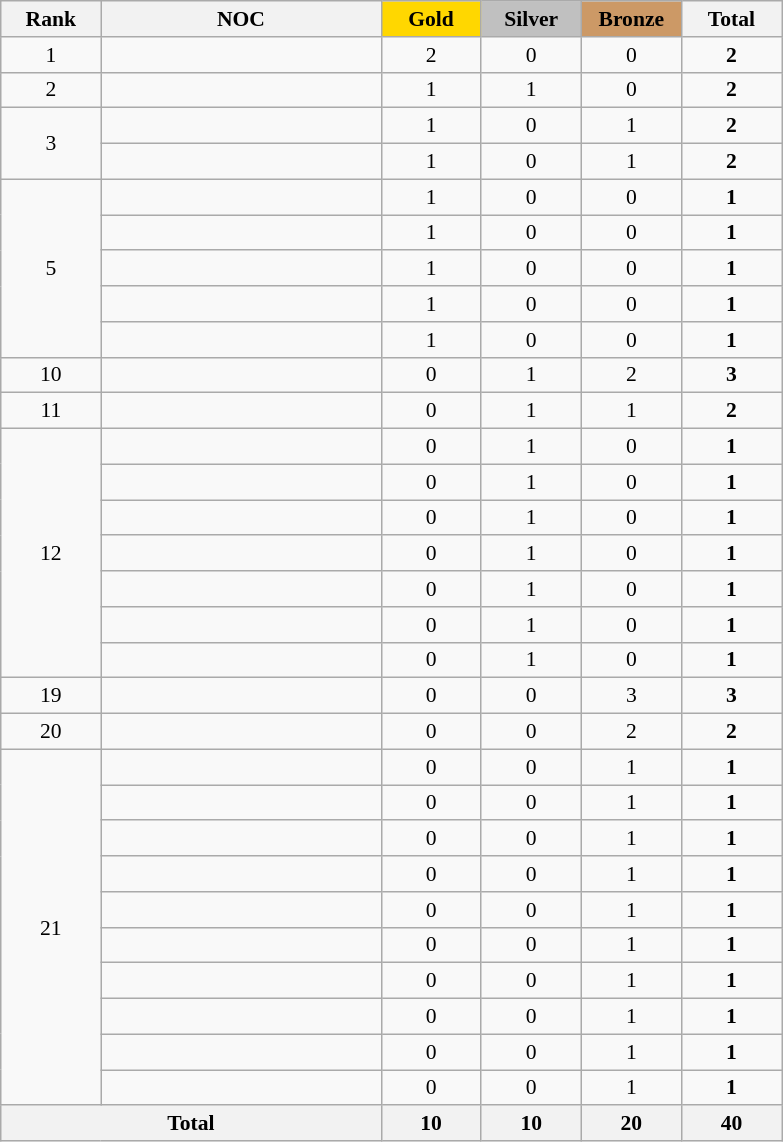<table class="wikitable sortable" style="text-align:center; font-size:90%">
<tr>
<th width=60>Rank</th>
<th width=180>NOC</th>
<th width=60 style="background-color:gold">Gold</th>
<th width=60 style="background-color:silver">Silver</th>
<th width=60 style="background-color:#cc9966">Bronze</th>
<th width=60>Total</th>
</tr>
<tr>
<td>1</td>
<td style="text-align:left;"></td>
<td>2</td>
<td>0</td>
<td>0</td>
<td><strong>2</strong></td>
</tr>
<tr>
<td>2</td>
<td style="text-align:left;"></td>
<td>1</td>
<td>1</td>
<td>0</td>
<td><strong>2</strong></td>
</tr>
<tr>
<td rowspan="2">3</td>
<td style="text-align:left;"></td>
<td>1</td>
<td>0</td>
<td>1</td>
<td><strong>2</strong></td>
</tr>
<tr>
<td style="text-align:left;"></td>
<td>1</td>
<td>0</td>
<td>1</td>
<td><strong>2</strong></td>
</tr>
<tr>
<td rowspan="5">5</td>
<td style="text-align:left;"></td>
<td>1</td>
<td>0</td>
<td>0</td>
<td><strong>1</strong></td>
</tr>
<tr>
<td style="text-align:left;"></td>
<td>1</td>
<td>0</td>
<td>0</td>
<td><strong>1</strong></td>
</tr>
<tr>
<td style="text-align:left;"></td>
<td>1</td>
<td>0</td>
<td>0</td>
<td><strong>1</strong></td>
</tr>
<tr>
<td style="text-align:left;"></td>
<td>1</td>
<td>0</td>
<td>0</td>
<td><strong>1</strong></td>
</tr>
<tr>
<td style="text-align:left;"></td>
<td>1</td>
<td>0</td>
<td>0</td>
<td><strong>1</strong></td>
</tr>
<tr>
<td>10</td>
<td style="text-align:left;"></td>
<td>0</td>
<td>1</td>
<td>2</td>
<td><strong>3</strong></td>
</tr>
<tr>
<td>11</td>
<td style="text-align:left;"></td>
<td>0</td>
<td>1</td>
<td>1</td>
<td><strong>2</strong></td>
</tr>
<tr>
<td rowspan="7">12</td>
<td style="text-align:left;"></td>
<td>0</td>
<td>1</td>
<td>0</td>
<td><strong>1</strong></td>
</tr>
<tr>
<td style="text-align:left;"></td>
<td>0</td>
<td>1</td>
<td>0</td>
<td><strong>1</strong></td>
</tr>
<tr>
<td style="text-align:left;"></td>
<td>0</td>
<td>1</td>
<td>0</td>
<td><strong>1</strong></td>
</tr>
<tr>
<td style="text-align:left;"></td>
<td>0</td>
<td>1</td>
<td>0</td>
<td><strong>1</strong></td>
</tr>
<tr>
<td style="text-align:left;"></td>
<td>0</td>
<td>1</td>
<td>0</td>
<td><strong>1</strong></td>
</tr>
<tr>
<td style="text-align:left;"></td>
<td>0</td>
<td>1</td>
<td>0</td>
<td><strong>1</strong></td>
</tr>
<tr>
<td style="text-align:left;"></td>
<td>0</td>
<td>1</td>
<td>0</td>
<td><strong>1</strong></td>
</tr>
<tr>
<td>19</td>
<td style="text-align:left;"></td>
<td>0</td>
<td>0</td>
<td>3</td>
<td><strong>3</strong></td>
</tr>
<tr>
<td>20</td>
<td style="text-align:left;"></td>
<td>0</td>
<td>0</td>
<td>2</td>
<td><strong>2</strong></td>
</tr>
<tr>
<td rowspan="10">21</td>
<td style="text-align:left;"></td>
<td>0</td>
<td>0</td>
<td>1</td>
<td><strong>1</strong></td>
</tr>
<tr>
<td style="text-align:left;"></td>
<td>0</td>
<td>0</td>
<td>1</td>
<td><strong>1</strong></td>
</tr>
<tr>
<td style="text-align:left;"></td>
<td>0</td>
<td>0</td>
<td>1</td>
<td><strong>1</strong></td>
</tr>
<tr>
<td style="text-align:left;"></td>
<td>0</td>
<td>0</td>
<td>1</td>
<td><strong>1</strong></td>
</tr>
<tr>
<td style="text-align:left;"></td>
<td>0</td>
<td>0</td>
<td>1</td>
<td><strong>1</strong></td>
</tr>
<tr>
<td style="text-align:left;"></td>
<td>0</td>
<td>0</td>
<td>1</td>
<td><strong>1</strong></td>
</tr>
<tr>
<td style="text-align:left;"></td>
<td>0</td>
<td>0</td>
<td>1</td>
<td><strong>1</strong></td>
</tr>
<tr>
<td style="text-align:left;"></td>
<td>0</td>
<td>0</td>
<td>1</td>
<td><strong>1</strong></td>
</tr>
<tr>
<td style="text-align:left;"></td>
<td>0</td>
<td>0</td>
<td>1</td>
<td><strong>1</strong></td>
</tr>
<tr>
<td style="text-align:left;"></td>
<td>0</td>
<td>0</td>
<td>1</td>
<td><strong>1</strong></td>
</tr>
<tr>
<th colspan="2">Total</th>
<th>10</th>
<th>10</th>
<th>20</th>
<th>40</th>
</tr>
</table>
